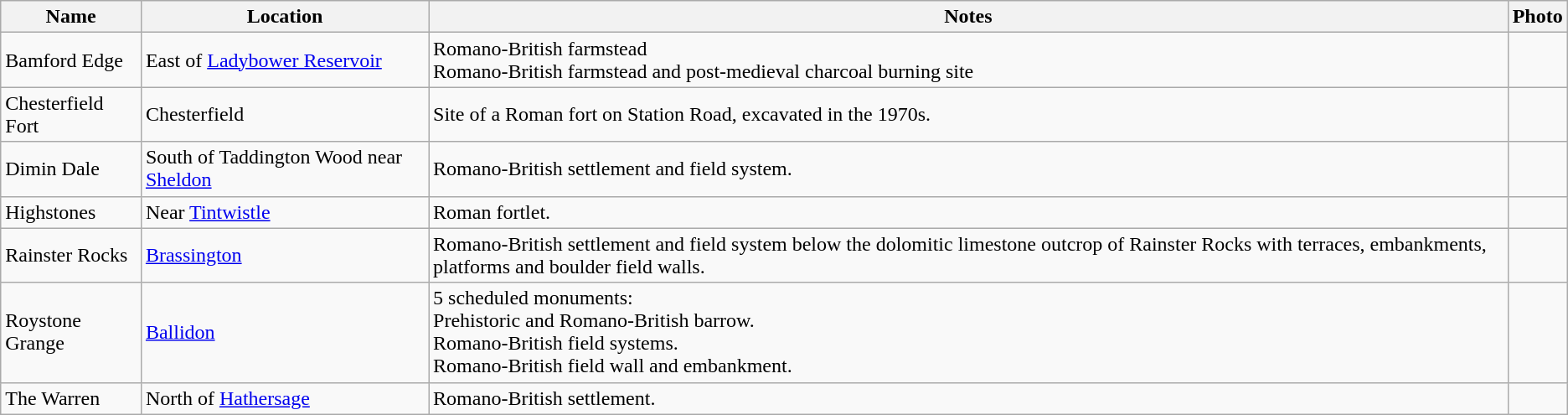<table class="wikitable">
<tr>
<th>Name</th>
<th>Location</th>
<th>Notes</th>
<th>Photo</th>
</tr>
<tr>
<td>Bamford Edge</td>
<td>East of <a href='#'>Ladybower Reservoir</a></td>
<td>Romano-British farmstead<br>Romano-British farmstead and post-medieval charcoal burning site</td>
<td></td>
</tr>
<tr>
<td>Chesterfield Fort</td>
<td>Chesterfield</td>
<td>Site of a Roman fort on Station Road, excavated in the 1970s.</td>
<td></td>
</tr>
<tr>
<td>Dimin Dale</td>
<td>South of Taddington Wood near <a href='#'>Sheldon</a></td>
<td>Romano-British settlement and field system.</td>
<td></td>
</tr>
<tr>
<td>Highstones</td>
<td>Near <a href='#'>Tintwistle</a></td>
<td>Roman fortlet.</td>
<td></td>
</tr>
<tr>
<td>Rainster Rocks</td>
<td><a href='#'>Brassington</a></td>
<td>Romano-British settlement and field system below the dolomitic limestone outcrop of Rainster Rocks with terraces, embankments, platforms and boulder field walls.</td>
<td></td>
</tr>
<tr>
<td>Roystone Grange</td>
<td><a href='#'>Ballidon</a></td>
<td>5 scheduled monuments:<br>Prehistoric and Romano-British barrow.<br>Romano-British field systems.<br>Romano-British field wall and embankment.</td>
<td></td>
</tr>
<tr>
<td>The Warren</td>
<td>North of <a href='#'>Hathersage</a></td>
<td>Romano-British settlement.</td>
<td></td>
</tr>
</table>
